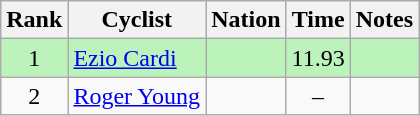<table class="wikitable sortable" style="text-align:center">
<tr>
<th>Rank</th>
<th>Cyclist</th>
<th>Nation</th>
<th>Time</th>
<th>Notes</th>
</tr>
<tr bgcolor=bbf3bb>
<td>1</td>
<td align=left data-sort-value="Cardi, Ezio"><a href='#'>Ezio Cardi</a></td>
<td align=left></td>
<td>11.93</td>
<td></td>
</tr>
<tr>
<td>2</td>
<td align=left data-sort-value="Young, Roger"><a href='#'>Roger Young</a></td>
<td align=left></td>
<td>–</td>
<td></td>
</tr>
</table>
